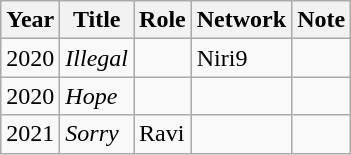<table class="wikitable">
<tr>
<th>Year</th>
<th>Title</th>
<th>Role</th>
<th>Network</th>
<th>Note</th>
</tr>
<tr>
<td>2020</td>
<td><em>Illegal</em></td>
<td></td>
<td>Niri9</td>
<td></td>
</tr>
<tr>
<td>2020</td>
<td><em>Hope</em></td>
<td></td>
<td></td>
<td></td>
</tr>
<tr>
<td>2021</td>
<td><em>Sorry</em></td>
<td>Ravi</td>
<td></td>
<td></td>
</tr>
</table>
